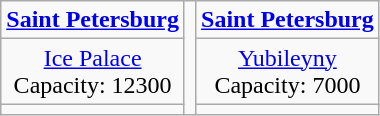<table class="wikitable" style="text-align:center;">
<tr>
<td><strong><a href='#'>Saint Petersburg</a></strong></td>
<td rowspan="3"></td>
<td><strong><a href='#'>Saint Petersburg</a></strong></td>
</tr>
<tr>
<td><a href='#'>Ice Palace</a><br>Capacity: 12300</td>
<td><a href='#'>Yubileyny</a><br>Capacity: 7000</td>
</tr>
<tr>
<td></td>
<td></td>
</tr>
</table>
